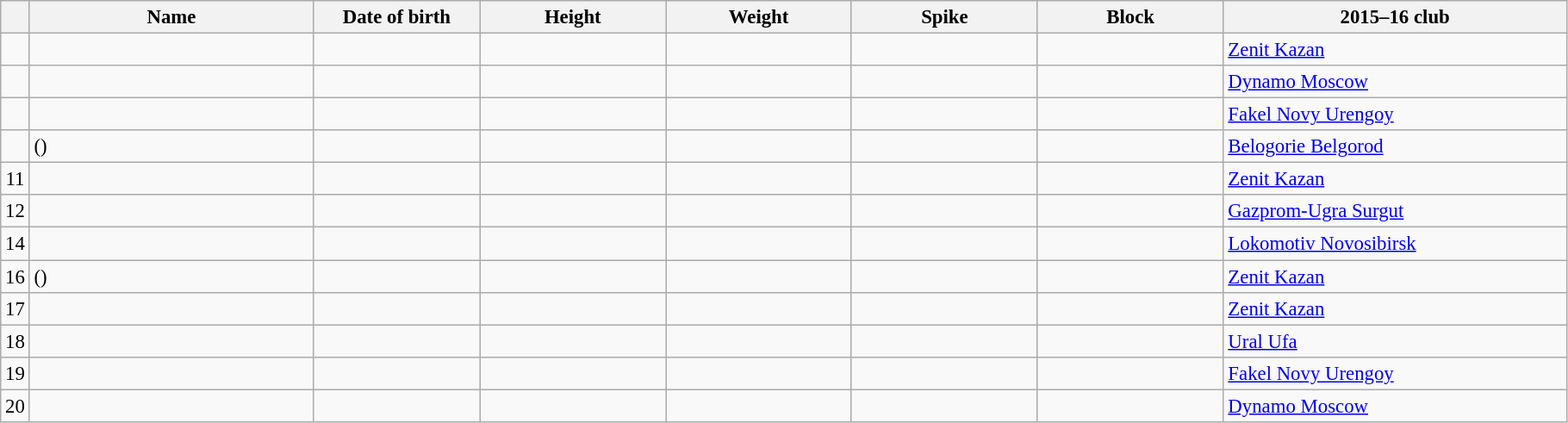<table class="wikitable sortable" style="font-size:95%; text-align:center;">
<tr>
<th></th>
<th style="width:14em">Name</th>
<th style="width:8em">Date of birth</th>
<th style="width:9em">Height</th>
<th style="width:9em">Weight</th>
<th style="width:9em">Spike</th>
<th style="width:9em">Block</th>
<th style="width:17em">2015–16 club</th>
</tr>
<tr>
<td></td>
<td style="text-align:left;"></td>
<td style="text-align:right;"></td>
<td></td>
<td></td>
<td></td>
<td></td>
<td style="text-align:left;"> <a href='#'>Zenit Kazan</a></td>
</tr>
<tr>
<td></td>
<td style="text-align:left;"></td>
<td style="text-align:right;"></td>
<td></td>
<td></td>
<td></td>
<td></td>
<td style="text-align:left;"> <a href='#'>Dynamo Moscow</a></td>
</tr>
<tr>
<td></td>
<td style="text-align:left;"></td>
<td style="text-align:right;"></td>
<td></td>
<td></td>
<td></td>
<td></td>
<td style="text-align:left;"> <a href='#'>Fakel Novy Urengoy</a></td>
</tr>
<tr>
<td></td>
<td style="text-align:left;"> ()</td>
<td style="text-align:right;"></td>
<td></td>
<td></td>
<td></td>
<td></td>
<td style="text-align:left;"> <a href='#'>Belogorie Belgorod</a></td>
</tr>
<tr>
<td>11</td>
<td style="text-align:left;"></td>
<td style="text-align:right;"></td>
<td></td>
<td></td>
<td></td>
<td></td>
<td style="text-align:left;"> <a href='#'>Zenit Kazan</a></td>
</tr>
<tr>
<td>12</td>
<td style="text-align:left;"></td>
<td style="text-align:right;"></td>
<td></td>
<td></td>
<td></td>
<td></td>
<td style="text-align:left;"> <a href='#'>Gazprom-Ugra Surgut</a></td>
</tr>
<tr>
<td>14</td>
<td style="text-align:left;"></td>
<td style="text-align:right;"></td>
<td></td>
<td></td>
<td></td>
<td></td>
<td style="text-align:left;"> <a href='#'>Lokomotiv Novosibirsk</a></td>
</tr>
<tr>
<td>16</td>
<td style="text-align:left;"> ()</td>
<td style="text-align:right;"></td>
<td></td>
<td></td>
<td></td>
<td></td>
<td style="text-align:left;"> <a href='#'>Zenit Kazan</a></td>
</tr>
<tr>
<td>17</td>
<td style="text-align:left;"></td>
<td style="text-align:right;"></td>
<td></td>
<td></td>
<td></td>
<td></td>
<td style="text-align:left;"> <a href='#'>Zenit Kazan</a></td>
</tr>
<tr>
<td>18</td>
<td style="text-align:left;"></td>
<td style="text-align:right;"></td>
<td></td>
<td></td>
<td></td>
<td></td>
<td style="text-align:left;"> <a href='#'>Ural Ufa</a></td>
</tr>
<tr>
<td>19</td>
<td style="text-align:left;"></td>
<td style="text-align:right;"></td>
<td></td>
<td></td>
<td></td>
<td></td>
<td style="text-align:left;"> <a href='#'>Fakel Novy Urengoy</a></td>
</tr>
<tr>
<td>20</td>
<td style="text-align:left;"></td>
<td style="text-align:right;"></td>
<td></td>
<td></td>
<td></td>
<td></td>
<td style="text-align:left;"> <a href='#'>Dynamo Moscow</a></td>
</tr>
</table>
